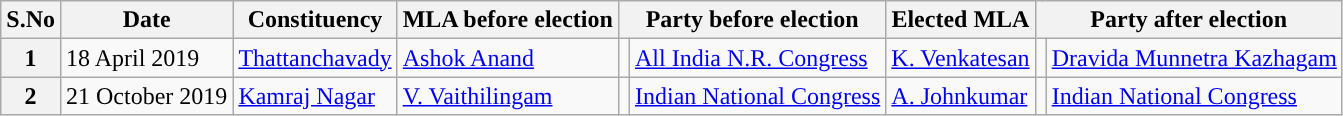<table class="wikitable sortable">
<tr>
<th>S.No</th>
<th>Date</th>
<th>Constituency</th>
<th>MLA before election</th>
<th colspan="2">Party before election</th>
<th>Elected MLA</th>
<th colspan="2">Party after election</th>
</tr>
<tr>
<th>1</th>
<td>18 April 2019</td>
<td><a href='#'>Thattanchavady</a></td>
<td><a href='#'>Ashok Anand</a></td>
<td></td>
<td><a href='#'>All India N.R. Congress</a></td>
<td><a href='#'>K. Venkatesan</a></td>
<td></td>
<td><a href='#'>Dravida Munnetra Kazhagam</a></td>
</tr>
<tr>
<th>2</th>
<td>21 October 2019</td>
<td><a href='#'>Kamraj Nagar</a></td>
<td><a href='#'>V. Vaithilingam</a></td>
<td></td>
<td><a href='#'>Indian National Congress</a></td>
<td><a href='#'>A. Johnkumar</a></td>
<td></td>
<td><a href='#'>Indian National Congress</a></td>
</tr>
</table>
